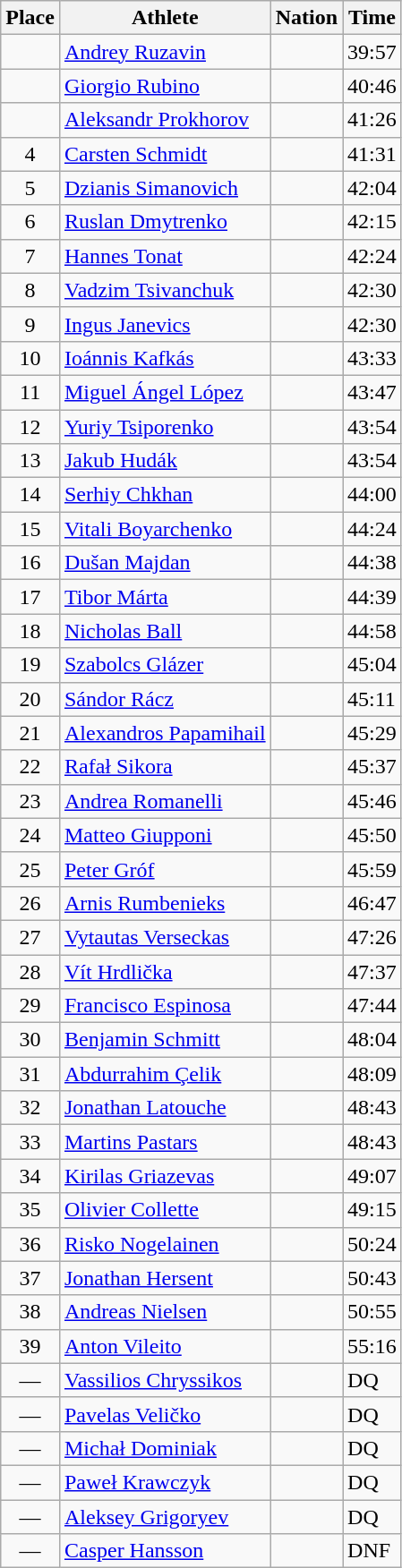<table class=wikitable>
<tr>
<th>Place</th>
<th>Athlete</th>
<th>Nation</th>
<th>Time</th>
</tr>
<tr>
<td align=center></td>
<td><a href='#'>Andrey Ruzavin</a></td>
<td></td>
<td>39:57</td>
</tr>
<tr>
<td align=center></td>
<td><a href='#'>Giorgio Rubino</a></td>
<td></td>
<td>40:46</td>
</tr>
<tr>
<td align=center></td>
<td><a href='#'>Aleksandr Prokhorov</a></td>
<td></td>
<td>41:26</td>
</tr>
<tr>
<td align=center>4</td>
<td><a href='#'>Carsten Schmidt</a></td>
<td></td>
<td>41:31</td>
</tr>
<tr>
<td align=center>5</td>
<td><a href='#'>Dzianis Simanovich</a></td>
<td></td>
<td>42:04</td>
</tr>
<tr>
<td align=center>6</td>
<td><a href='#'>Ruslan Dmytrenko</a></td>
<td></td>
<td>42:15</td>
</tr>
<tr>
<td align=center>7</td>
<td><a href='#'>Hannes Tonat</a></td>
<td></td>
<td>42:24</td>
</tr>
<tr>
<td align=center>8</td>
<td><a href='#'>Vadzim Tsivanchuk</a></td>
<td></td>
<td>42:30</td>
</tr>
<tr>
<td align=center>9</td>
<td><a href='#'>Ingus Janevics</a></td>
<td></td>
<td>42:30</td>
</tr>
<tr>
<td align=center>10</td>
<td><a href='#'>Ioánnis Kafkás</a></td>
<td></td>
<td>43:33</td>
</tr>
<tr>
<td align=center>11</td>
<td><a href='#'>Miguel Ángel López</a></td>
<td></td>
<td>43:47</td>
</tr>
<tr>
<td align=center>12</td>
<td><a href='#'>Yuriy Tsiporenko</a></td>
<td></td>
<td>43:54</td>
</tr>
<tr>
<td align=center>13</td>
<td><a href='#'>Jakub Hudák</a></td>
<td></td>
<td>43:54</td>
</tr>
<tr>
<td align=center>14</td>
<td><a href='#'>Serhiy Chkhan</a></td>
<td></td>
<td>44:00</td>
</tr>
<tr>
<td align=center>15</td>
<td><a href='#'>Vitali Boyarchenko</a></td>
<td></td>
<td>44:24</td>
</tr>
<tr>
<td align=center>16</td>
<td><a href='#'>Dušan Majdan</a></td>
<td></td>
<td>44:38</td>
</tr>
<tr>
<td align=center>17</td>
<td><a href='#'>Tibor Márta</a></td>
<td></td>
<td>44:39</td>
</tr>
<tr>
<td align=center>18</td>
<td><a href='#'>Nicholas Ball</a></td>
<td></td>
<td>44:58</td>
</tr>
<tr>
<td align=center>19</td>
<td><a href='#'>Szabolcs Glázer</a></td>
<td></td>
<td>45:04</td>
</tr>
<tr>
<td align=center>20</td>
<td><a href='#'>Sándor Rácz</a></td>
<td></td>
<td>45:11</td>
</tr>
<tr>
<td align=center>21</td>
<td><a href='#'>Alexandros Papamihail</a></td>
<td></td>
<td>45:29</td>
</tr>
<tr>
<td align=center>22</td>
<td><a href='#'>Rafał Sikora</a></td>
<td></td>
<td>45:37</td>
</tr>
<tr>
<td align=center>23</td>
<td><a href='#'>Andrea Romanelli</a></td>
<td></td>
<td>45:46</td>
</tr>
<tr>
<td align=center>24</td>
<td><a href='#'>Matteo Giupponi</a></td>
<td></td>
<td>45:50</td>
</tr>
<tr>
<td align=center>25</td>
<td><a href='#'>Peter Gróf</a></td>
<td></td>
<td>45:59</td>
</tr>
<tr>
<td align=center>26</td>
<td><a href='#'>Arnis Rumbenieks</a></td>
<td></td>
<td>46:47</td>
</tr>
<tr>
<td align=center>27</td>
<td><a href='#'>Vytautas Verseckas</a></td>
<td></td>
<td>47:26</td>
</tr>
<tr>
<td align=center>28</td>
<td><a href='#'>Vít Hrdlička</a></td>
<td></td>
<td>47:37</td>
</tr>
<tr>
<td align=center>29</td>
<td><a href='#'>Francisco Espinosa</a></td>
<td></td>
<td>47:44</td>
</tr>
<tr>
<td align=center>30</td>
<td><a href='#'>Benjamin Schmitt</a></td>
<td></td>
<td>48:04</td>
</tr>
<tr>
<td align=center>31</td>
<td><a href='#'>Abdurrahim Çelik</a></td>
<td></td>
<td>48:09</td>
</tr>
<tr>
<td align=center>32</td>
<td><a href='#'>Jonathan Latouche</a></td>
<td></td>
<td>48:43</td>
</tr>
<tr>
<td align=center>33</td>
<td><a href='#'>Martins Pastars</a></td>
<td></td>
<td>48:43</td>
</tr>
<tr>
<td align=center>34</td>
<td><a href='#'>Kirilas Griazevas</a></td>
<td></td>
<td>49:07</td>
</tr>
<tr>
<td align=center>35</td>
<td><a href='#'>Olivier Collette</a></td>
<td></td>
<td>49:15</td>
</tr>
<tr>
<td align=center>36</td>
<td><a href='#'>Risko Nogelainen</a></td>
<td></td>
<td>50:24</td>
</tr>
<tr>
<td align=center>37</td>
<td><a href='#'>Jonathan Hersent</a></td>
<td></td>
<td>50:43</td>
</tr>
<tr>
<td align=center>38</td>
<td><a href='#'>Andreas Nielsen</a></td>
<td></td>
<td>50:55</td>
</tr>
<tr>
<td align=center>39</td>
<td><a href='#'>Anton Vileito</a></td>
<td></td>
<td>55:16</td>
</tr>
<tr>
<td align=center>—</td>
<td><a href='#'>Vassilios Chryssikos</a></td>
<td></td>
<td>DQ</td>
</tr>
<tr>
<td align=center>—</td>
<td><a href='#'>Pavelas Veličko</a></td>
<td></td>
<td>DQ</td>
</tr>
<tr>
<td align=center>—</td>
<td><a href='#'>Michał Dominiak</a></td>
<td></td>
<td>DQ</td>
</tr>
<tr>
<td align=center>—</td>
<td><a href='#'>Paweł Krawczyk</a></td>
<td></td>
<td>DQ</td>
</tr>
<tr>
<td align=center>—</td>
<td><a href='#'>Aleksey Grigoryev</a></td>
<td></td>
<td>DQ</td>
</tr>
<tr>
<td align=center>—</td>
<td><a href='#'>Casper Hansson</a></td>
<td></td>
<td>DNF</td>
</tr>
</table>
